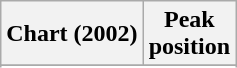<table class="wikitable sortable plainrowheaders">
<tr>
<th>Chart (2002)</th>
<th>Peak<br>position</th>
</tr>
<tr>
</tr>
<tr>
</tr>
<tr>
</tr>
</table>
